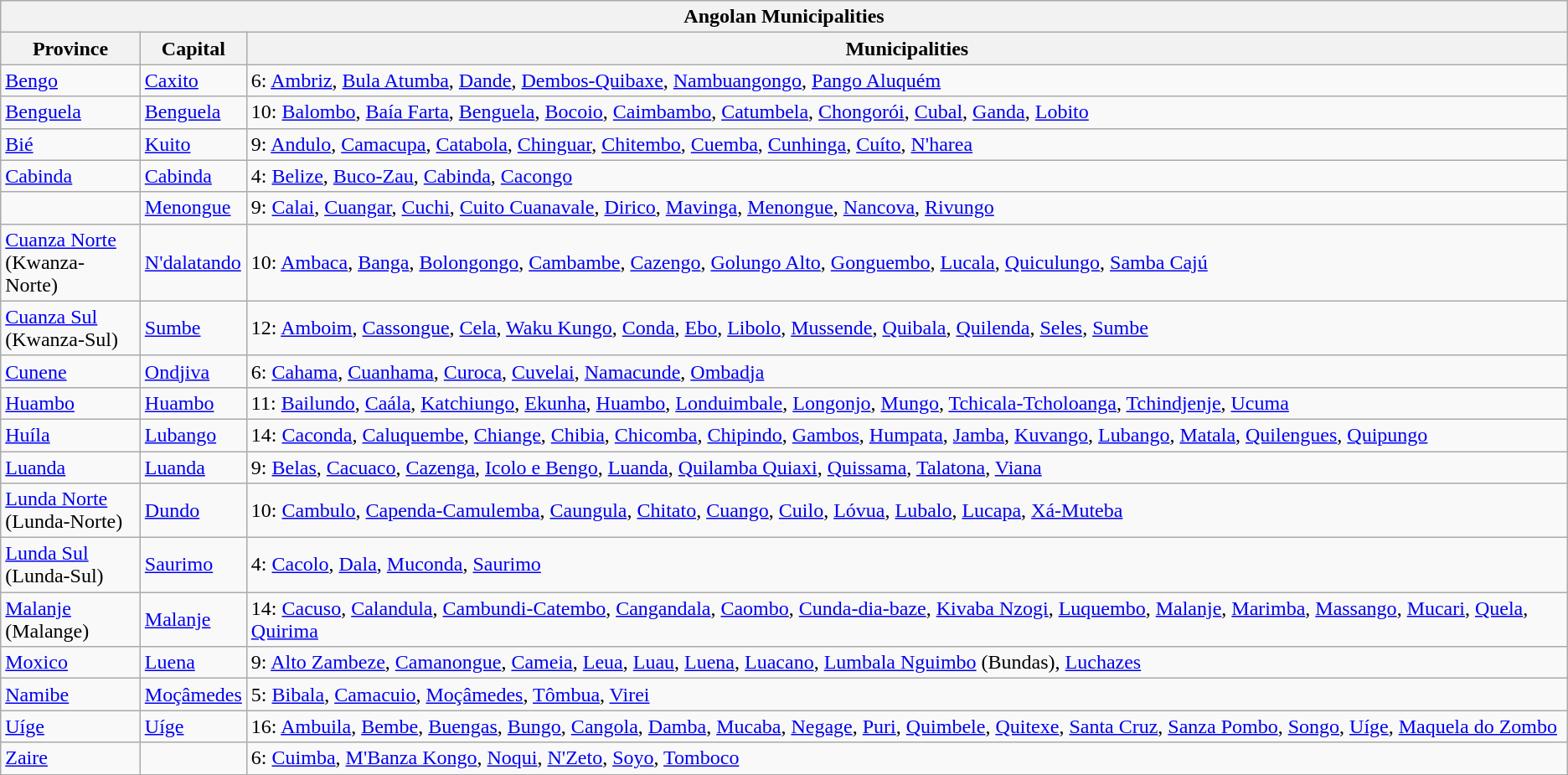<table class="wikitable">
<tr>
<th colspan=3>Angolan Municipalities</th>
</tr>
<tr>
<th>Province</th>
<th>Capital</th>
<th>Municipalities</th>
</tr>
<tr>
<td><a href='#'>Bengo</a></td>
<td><a href='#'>Caxito</a></td>
<td>6: <a href='#'>Ambriz</a>, <a href='#'>Bula Atumba</a>, <a href='#'>Dande</a>, <a href='#'>Dembos-Quibaxe</a>, <a href='#'>Nambuangongo</a>, <a href='#'>Pango Aluquém</a></td>
</tr>
<tr>
<td><a href='#'>Benguela</a></td>
<td><a href='#'>Benguela</a></td>
<td>10: <a href='#'>Balombo</a>, <a href='#'>Baía Farta</a>, <a href='#'>Benguela</a>, <a href='#'>Bocoio</a>, <a href='#'>Caimbambo</a>, <a href='#'>Catumbela</a>, <a href='#'>Chongorói</a>, <a href='#'>Cubal</a>, <a href='#'>Ganda</a>, <a href='#'>Lobito</a></td>
</tr>
<tr>
<td><a href='#'>Bié</a></td>
<td><a href='#'>Kuito</a></td>
<td>9: <a href='#'>Andulo</a>, <a href='#'>Camacupa</a>, <a href='#'>Catabola</a>, <a href='#'>Chinguar</a>, <a href='#'>Chitembo</a>, <a href='#'>Cuemba</a>, <a href='#'>Cunhinga</a>, <a href='#'>Cuíto</a>, <a href='#'>N'harea</a></td>
</tr>
<tr>
<td><a href='#'>Cabinda</a></td>
<td><a href='#'>Cabinda</a></td>
<td>4: <a href='#'>Belize</a>, <a href='#'>Buco-Zau</a>, <a href='#'>Cabinda</a>, <a href='#'>Cacongo</a></td>
</tr>
<tr>
<td></td>
<td><a href='#'>Menongue</a></td>
<td>9: <a href='#'>Calai</a>, <a href='#'>Cuangar</a>, <a href='#'>Cuchi</a>, <a href='#'>Cuito Cuanavale</a>, <a href='#'>Dirico</a>, <a href='#'>Mavinga</a>, <a href='#'>Menongue</a>, <a href='#'>Nancova</a>, <a href='#'>Rivungo</a></td>
</tr>
<tr>
<td><a href='#'>Cuanza Norte</a><br>(Kwanza-Norte)</td>
<td><a href='#'>N'dalatando</a></td>
<td>10: <a href='#'>Ambaca</a>, <a href='#'>Banga</a>, <a href='#'>Bolongongo</a>, <a href='#'>Cambambe</a>, <a href='#'>Cazengo</a>, <a href='#'>Golungo Alto</a>, <a href='#'>Gonguembo</a>, <a href='#'>Lucala</a>, <a href='#'>Quiculungo</a>, <a href='#'>Samba Cajú</a></td>
</tr>
<tr>
<td><a href='#'>Cuanza Sul</a><br>(Kwanza-Sul)</td>
<td><a href='#'>Sumbe</a></td>
<td>12: <a href='#'>Amboim</a>, <a href='#'>Cassongue</a>, <a href='#'>Cela</a>, <a href='#'>Waku Kungo</a>, <a href='#'>Conda</a>, <a href='#'>Ebo</a>, <a href='#'>Libolo</a>, <a href='#'>Mussende</a>, <a href='#'>Quibala</a>, <a href='#'>Quilenda</a>, <a href='#'>Seles</a>, <a href='#'>Sumbe</a></td>
</tr>
<tr>
<td><a href='#'>Cunene</a></td>
<td><a href='#'>Ondjiva</a></td>
<td>6: <a href='#'>Cahama</a>, <a href='#'>Cuanhama</a>, <a href='#'>Curoca</a>, <a href='#'>Cuvelai</a>, <a href='#'>Namacunde</a>, <a href='#'>Ombadja</a></td>
</tr>
<tr>
<td><a href='#'>Huambo</a></td>
<td><a href='#'>Huambo</a></td>
<td>11: <a href='#'>Bailundo</a>, <a href='#'>Caála</a>, <a href='#'>Katchiungo</a>, <a href='#'>Ekunha</a>, <a href='#'>Huambo</a>, <a href='#'>Londuimbale</a>, <a href='#'>Longonjo</a>, <a href='#'>Mungo</a>, <a href='#'>Tchicala-Tcholoanga</a>, <a href='#'>Tchindjenje</a>, <a href='#'>Ucuma</a></td>
</tr>
<tr>
<td><a href='#'>Huíla</a></td>
<td><a href='#'>Lubango</a></td>
<td>14: <a href='#'>Caconda</a>, <a href='#'>Caluquembe</a>, <a href='#'>Chiange</a>, <a href='#'>Chibia</a>, <a href='#'>Chicomba</a>, <a href='#'>Chipindo</a>, <a href='#'>Gambos</a>, <a href='#'>Humpata</a>, <a href='#'>Jamba</a>, <a href='#'>Kuvango</a>, <a href='#'>Lubango</a>, <a href='#'>Matala</a>, <a href='#'>Quilengues</a>, <a href='#'>Quipungo</a></td>
</tr>
<tr>
<td><a href='#'>Luanda</a></td>
<td><a href='#'>Luanda</a></td>
<td>9: <a href='#'>Belas</a>, <a href='#'>Cacuaco</a>, <a href='#'>Cazenga</a>, <a href='#'>Icolo e Bengo</a>, <a href='#'>Luanda</a>, <a href='#'>Quilamba Quiaxi</a>, <a href='#'>Quissama</a>, <a href='#'>Talatona</a>, <a href='#'>Viana</a></td>
</tr>
<tr>
<td><a href='#'>Lunda Norte</a><br>(Lunda-Norte)</td>
<td><a href='#'>Dundo</a></td>
<td>10: <a href='#'>Cambulo</a>, <a href='#'>Capenda-Camulemba</a>, <a href='#'>Caungula</a>, <a href='#'>Chitato</a>, <a href='#'>Cuango</a>, <a href='#'>Cuilo</a>, <a href='#'>Lóvua</a>, <a href='#'>Lubalo</a>, <a href='#'>Lucapa</a>, <a href='#'>Xá-Muteba</a></td>
</tr>
<tr>
<td><a href='#'>Lunda Sul</a><br>(Lunda-Sul)</td>
<td><a href='#'>Saurimo</a></td>
<td>4: <a href='#'>Cacolo</a>, <a href='#'>Dala</a>, <a href='#'>Muconda</a>, <a href='#'>Saurimo</a></td>
</tr>
<tr>
<td><a href='#'>Malanje</a><br>(Malange)</td>
<td><a href='#'>Malanje</a></td>
<td>14: <a href='#'>Cacuso</a>, <a href='#'>Calandula</a>, <a href='#'>Cambundi-Catembo</a>, <a href='#'>Cangandala</a>, <a href='#'>Caombo</a>, <a href='#'>Cunda-dia-baze</a>, <a href='#'>Kivaba Nzogi</a>, <a href='#'>Luquembo</a>, <a href='#'>Malanje</a>, <a href='#'>Marimba</a>, <a href='#'>Massango</a>, <a href='#'>Mucari</a>, <a href='#'>Quela</a>, <a href='#'>Quirima</a></td>
</tr>
<tr>
<td><a href='#'>Moxico</a></td>
<td><a href='#'>Luena</a></td>
<td>9: <a href='#'>Alto Zambeze</a>, <a href='#'>Camanongue</a>, <a href='#'>Cameia</a>, <a href='#'>Leua</a>, <a href='#'>Luau</a>, <a href='#'>Luena</a>, <a href='#'>Luacano</a>, <a href='#'>Lumbala Nguimbo</a> (Bundas), <a href='#'>Luchazes</a></td>
</tr>
<tr>
<td><a href='#'>Namibe</a></td>
<td><a href='#'>Moçâmedes</a></td>
<td>5: <a href='#'>Bibala</a>, <a href='#'>Camacuio</a>, <a href='#'>Moçâmedes</a>, <a href='#'>Tômbua</a>, <a href='#'>Virei</a></td>
</tr>
<tr>
<td><a href='#'>Uíge</a></td>
<td><a href='#'>Uíge</a></td>
<td>16: <a href='#'>Ambuila</a>, <a href='#'>Bembe</a>, <a href='#'>Buengas</a>, <a href='#'>Bungo</a>, <a href='#'>Cangola</a>, <a href='#'>Damba</a>, <a href='#'>Mucaba</a>, <a href='#'>Negage</a>, <a href='#'>Puri</a>, <a href='#'>Quimbele</a>, <a href='#'>Quitexe</a>, <a href='#'>Santa Cruz</a>, <a href='#'>Sanza Pombo</a>, <a href='#'>Songo</a>, <a href='#'>Uíge</a>, <a href='#'>Maquela do Zombo</a></td>
</tr>
<tr>
<td><a href='#'>Zaire</a></td>
<td></td>
<td>6: <a href='#'>Cuimba</a>, <a href='#'>M'Banza Kongo</a>, <a href='#'>Noqui</a>, <a href='#'>N'Zeto</a>, <a href='#'>Soyo</a>, <a href='#'>Tomboco</a></td>
</tr>
</table>
